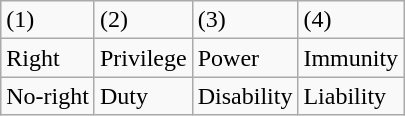<table class="wikitable">
<tr>
<td>(1)</td>
<td>(2)</td>
<td>(3)</td>
<td>(4)</td>
</tr>
<tr>
<td>Right</td>
<td>Privilege</td>
<td>Power</td>
<td>Immunity</td>
</tr>
<tr>
<td>No-right</td>
<td>Duty</td>
<td>Disability</td>
<td>Liability</td>
</tr>
</table>
